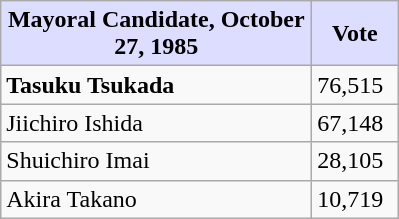<table class="wikitable">
<tr>
<th style="background:#ddf; width:200px;">Mayoral Candidate, October 27, 1985</th>
<th style="background:#ddf; width:50px;">Vote</th>
</tr>
<tr>
<td><strong>Tasuku Tsukada</strong></td>
<td>76,515</td>
</tr>
<tr>
<td>Jiichiro Ishida</td>
<td>67,148</td>
</tr>
<tr>
<td>Shuichiro Imai</td>
<td>28,105</td>
</tr>
<tr>
<td>Akira Takano</td>
<td>10,719</td>
</tr>
</table>
